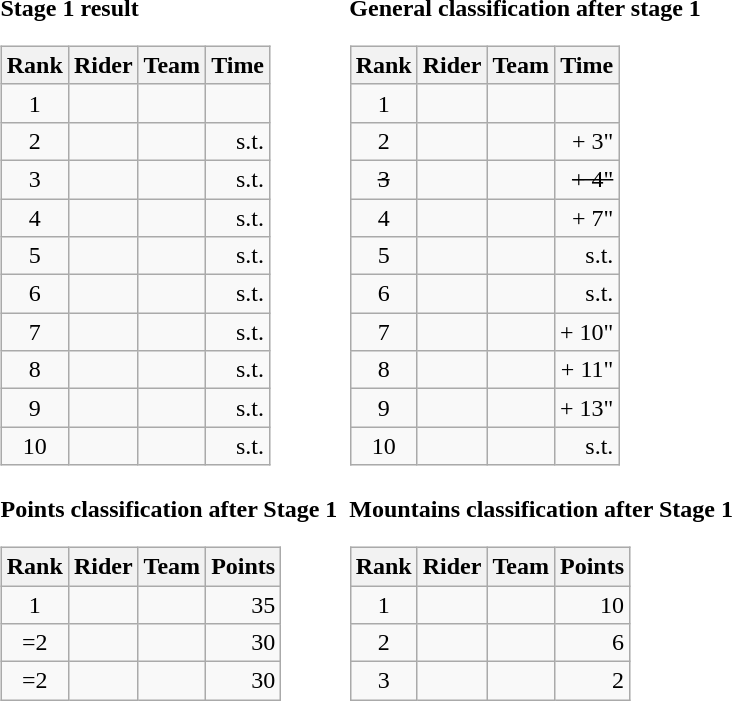<table>
<tr>
<td><strong>Stage 1 result</strong><br><table class="wikitable">
<tr>
<th scope="col">Rank</th>
<th scope="col">Rider</th>
<th scope="col">Team</th>
<th scope="col">Time</th>
</tr>
<tr>
<td style="text-align:center;">1</td>
<td> </td>
<td></td>
<td align=right></td>
</tr>
<tr>
<td style="text-align:center;">2</td>
<td></td>
<td></td>
<td align=right>s.t.</td>
</tr>
<tr>
<td style="text-align:center;">3</td>
<td></td>
<td></td>
<td align=right>s.t.</td>
</tr>
<tr>
<td style="text-align:center;">4</td>
<td></td>
<td></td>
<td align=right>s.t.</td>
</tr>
<tr>
<td style="text-align:center;">5</td>
<td></td>
<td></td>
<td align=right>s.t.</td>
</tr>
<tr>
<td style="text-align:center;">6</td>
<td></td>
<td></td>
<td align=right>s.t.</td>
</tr>
<tr>
<td style="text-align:center;">7</td>
<td></td>
<td></td>
<td align=right>s.t.</td>
</tr>
<tr>
<td style="text-align:center;">8</td>
<td></td>
<td></td>
<td align=right>s.t.</td>
</tr>
<tr>
<td style="text-align:center;">9</td>
<td></td>
<td></td>
<td align=right>s.t.</td>
</tr>
<tr>
<td style="text-align:center;">10</td>
<td></td>
<td></td>
<td align=right>s.t.</td>
</tr>
</table>
</td>
<td></td>
<td><strong>General classification after stage 1</strong><br><table class="wikitable">
<tr>
<th scope="col">Rank</th>
<th scope="col">Rider</th>
<th scope="col">Team</th>
<th scope="col">Time</th>
</tr>
<tr>
<td style="text-align:center;">1</td>
<td> </td>
<td></td>
<td style="text-align:right;"></td>
</tr>
<tr>
<td style="text-align:center;">2</td>
<td></td>
<td></td>
<td align=right>+ 3"</td>
</tr>
<tr>
<td style="text-align:center;"><del>3</del></td>
<td><del></del></td>
<td><del></del></td>
<td style="text-align:right;"><del>+ 4"</del></td>
</tr>
<tr>
<td style="text-align:center;">4</td>
<td></td>
<td></td>
<td align=right>+ 7"</td>
</tr>
<tr>
<td style="text-align:center;">5</td>
<td></td>
<td></td>
<td align=right>s.t.</td>
</tr>
<tr>
<td style="text-align:center;">6</td>
<td></td>
<td></td>
<td align=right>s.t.</td>
</tr>
<tr>
<td style="text-align:center;">7</td>
<td></td>
<td></td>
<td align=right>+ 10"</td>
</tr>
<tr>
<td style="text-align:center;">8</td>
<td></td>
<td></td>
<td align=right>+ 11"</td>
</tr>
<tr>
<td style="text-align:center;">9</td>
<td></td>
<td></td>
<td align=right>+ 13"</td>
</tr>
<tr>
<td style="text-align:center;">10</td>
<td></td>
<td></td>
<td align=right>s.t.</td>
</tr>
</table>
</td>
</tr>
<tr valign="top">
<td><strong>Points classification after Stage 1</strong><br><table class="wikitable">
<tr>
<th scope="col">Rank</th>
<th scope="col">Rider</th>
<th scope="col">Team</th>
<th scope="col">Points</th>
</tr>
<tr>
<td style="text-align:center;">1</td>
<td> </td>
<td></td>
<td align=right>35</td>
</tr>
<tr>
<td style="text-align:center;">=2</td>
<td></td>
<td></td>
<td align=right>30</td>
</tr>
<tr>
<td style="text-align:center;">=2</td>
<td></td>
<td></td>
<td align=right>30</td>
</tr>
</table>
</td>
<td></td>
<td><strong>Mountains classification after Stage 1</strong><br><table class="wikitable">
<tr>
<th scope="col">Rank</th>
<th scope="col">Rider</th>
<th scope="col">Team</th>
<th scope="col">Points</th>
</tr>
<tr>
<td style="text-align:center;">1</td>
<td> </td>
<td></td>
<td align=right>10</td>
</tr>
<tr>
<td style="text-align:center;">2</td>
<td></td>
<td></td>
<td align=right>6</td>
</tr>
<tr>
<td style="text-align:center;">3</td>
<td></td>
<td></td>
<td align=right>2</td>
</tr>
</table>
</td>
</tr>
</table>
